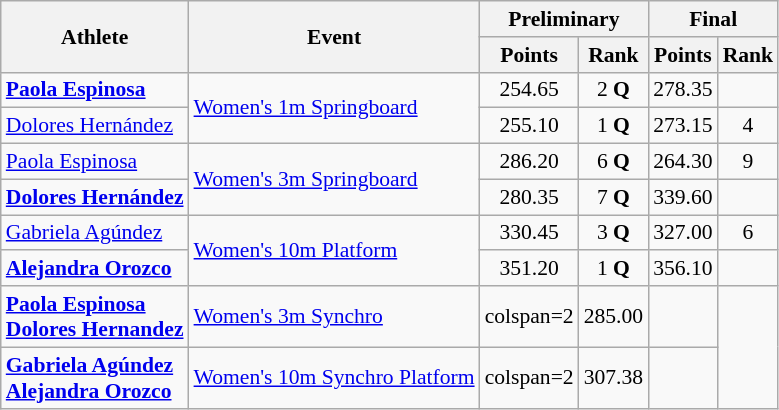<table class=wikitable style="font-size:90%">
<tr>
<th rowspan="2">Athlete</th>
<th rowspan="2">Event</th>
<th colspan="2">Preliminary</th>
<th colspan="2">Final</th>
</tr>
<tr>
<th>Points</th>
<th>Rank</th>
<th>Points</th>
<th>Rank</th>
</tr>
<tr align=center>
<td align=left><strong><a href='#'>Paola Espinosa</a></strong></td>
<td rowspan="2" align=left><a href='#'>Women's 1m Springboard</a></td>
<td>254.65</td>
<td>2 <strong>Q</strong></td>
<td>278.35</td>
<td></td>
</tr>
<tr align=center>
<td align=left><a href='#'>Dolores Hernández</a></td>
<td>255.10</td>
<td>1 <strong>Q</strong></td>
<td>273.15</td>
<td>4</td>
</tr>
<tr align=center>
<td align=left><a href='#'>Paola Espinosa</a></td>
<td rowspan="2" align=left><a href='#'>Women's 3m Springboard</a></td>
<td>286.20</td>
<td>6 <strong>Q</strong></td>
<td>264.30</td>
<td>9</td>
</tr>
<tr align=center>
<td align=left><strong><a href='#'>Dolores Hernández</a></strong></td>
<td>280.35</td>
<td>7 <strong>Q</strong></td>
<td>339.60</td>
<td></td>
</tr>
<tr align=center>
<td align=left><a href='#'>Gabriela Agúndez</a></td>
<td rowspan="2" align=left><a href='#'>Women's 10m Platform</a></td>
<td>330.45</td>
<td>3 <strong>Q</strong></td>
<td>327.00</td>
<td>6</td>
</tr>
<tr align=center>
<td align=left><strong><a href='#'>Alejandra Orozco</a></strong></td>
<td>351.20</td>
<td>1 <strong>Q</strong></td>
<td>356.10</td>
<td></td>
</tr>
<tr align=center>
<td align=left><strong><a href='#'>Paola Espinosa</a><br><a href='#'>Dolores Hernandez</a></strong></td>
<td align=left><a href='#'>Women's 3m Synchro</a></td>
<td>colspan=2 </td>
<td>285.00</td>
<td></td>
</tr>
<tr align=center>
<td align=left><strong><a href='#'>Gabriela Agúndez</a><br><a href='#'>Alejandra Orozco</a></strong></td>
<td align=left><a href='#'>Women's 10m Synchro Platform</a></td>
<td>colspan=2 </td>
<td>307.38</td>
<td></td>
</tr>
</table>
